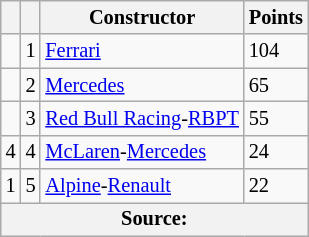<table class="wikitable" style="font-size: 85%;">
<tr>
<th scope="col"></th>
<th scope="col"></th>
<th scope="col">Constructor</th>
<th scope="col">Points</th>
</tr>
<tr>
<td align="left"></td>
<td align="center">1</td>
<td> <a href='#'>Ferrari</a></td>
<td align="left">104</td>
</tr>
<tr>
<td align="left"></td>
<td align="center">2</td>
<td> <a href='#'>Mercedes</a></td>
<td align="left">65</td>
</tr>
<tr>
<td align="left"></td>
<td align="center">3</td>
<td> <a href='#'>Red Bull Racing</a>-<a href='#'>RBPT</a></td>
<td align="left">55</td>
</tr>
<tr>
<td align="left"> 4</td>
<td align="center">4</td>
<td> <a href='#'>McLaren</a>-<a href='#'>Mercedes</a></td>
<td align="left">24</td>
</tr>
<tr>
<td align="left"> 1</td>
<td align="center">5</td>
<td> <a href='#'>Alpine</a>-<a href='#'>Renault</a></td>
<td align="left">22</td>
</tr>
<tr>
<th colspan=4>Source:</th>
</tr>
</table>
